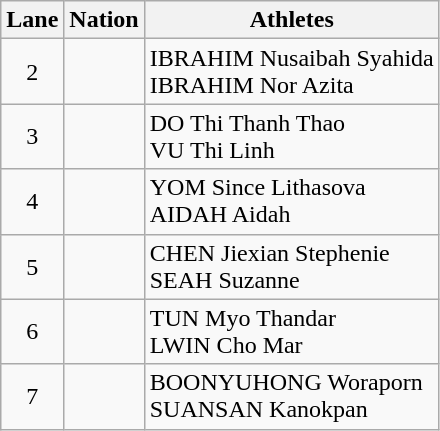<table class="wikitable sortable" style="text-align:center">
<tr>
<th>Lane</th>
<th>Nation</th>
<th>Athletes</th>
</tr>
<tr>
<td>2</td>
<td align=left></td>
<td align=left>IBRAHIM Nusaibah Syahida <br> IBRAHIM Nor Azita</td>
</tr>
<tr>
<td>3</td>
<td align=left></td>
<td align=left>DO Thi Thanh Thao <br> VU Thi Linh</td>
</tr>
<tr>
<td>4</td>
<td align=left></td>
<td align=left>YOM Since Lithasova <br> AIDAH Aidah</td>
</tr>
<tr>
<td>5</td>
<td align=left></td>
<td align=left>CHEN Jiexian Stephenie <br> SEAH Suzanne</td>
</tr>
<tr>
<td>6</td>
<td align=left></td>
<td align=left>TUN Myo Thandar <br> LWIN Cho Mar</td>
</tr>
<tr>
<td>7</td>
<td align=left></td>
<td align=left>BOONYUHONG Woraporn <br> SUANSAN Kanokpan</td>
</tr>
</table>
